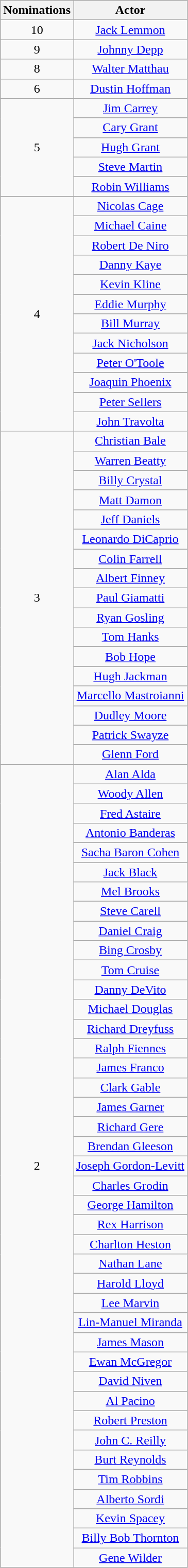<table class="wikitable" style="text-align:center;">
<tr>
<th scope="col" width="79">Nominations</th>
<th scope="col" align="center">Actor</th>
</tr>
<tr>
<td rowspan=1 style="text-align:center;">10</td>
<td><a href='#'>Jack Lemmon</a></td>
</tr>
<tr>
<td rowspan=1 style="text-align:center;">9</td>
<td><a href='#'>Johnny Depp</a></td>
</tr>
<tr>
<td rowspan=1 style="text-align:center;">8</td>
<td><a href='#'>Walter Matthau</a></td>
</tr>
<tr>
<td rowspan=1 style="text-align:center;">6</td>
<td><a href='#'>Dustin Hoffman</a></td>
</tr>
<tr>
<td rowspan=5 style="text-align:center;">5</td>
<td><a href='#'>Jim Carrey</a></td>
</tr>
<tr>
<td><a href='#'>Cary Grant</a></td>
</tr>
<tr>
<td><a href='#'>Hugh Grant</a></td>
</tr>
<tr>
<td><a href='#'>Steve Martin</a></td>
</tr>
<tr>
<td><a href='#'>Robin Williams</a></td>
</tr>
<tr>
<td rowspan=12 style="text-align:center;">4</td>
<td><a href='#'>Nicolas Cage</a></td>
</tr>
<tr>
<td><a href='#'>Michael Caine</a></td>
</tr>
<tr>
<td><a href='#'>Robert De Niro</a></td>
</tr>
<tr>
<td><a href='#'>Danny Kaye</a></td>
</tr>
<tr>
<td><a href='#'>Kevin Kline</a></td>
</tr>
<tr>
<td><a href='#'>Eddie Murphy</a></td>
</tr>
<tr>
<td><a href='#'>Bill Murray</a></td>
</tr>
<tr>
<td><a href='#'>Jack Nicholson</a></td>
</tr>
<tr>
<td><a href='#'>Peter O'Toole</a></td>
</tr>
<tr>
<td><a href='#'>Joaquin Phoenix</a></td>
</tr>
<tr>
<td><a href='#'>Peter Sellers</a></td>
</tr>
<tr>
<td><a href='#'>John Travolta</a></td>
</tr>
<tr>
<td rowspan=17 style="text-align:center;">3</td>
<td><a href='#'>Christian Bale</a></td>
</tr>
<tr>
<td><a href='#'>Warren Beatty</a></td>
</tr>
<tr>
<td><a href='#'>Billy Crystal</a></td>
</tr>
<tr>
<td><a href='#'>Matt Damon</a></td>
</tr>
<tr>
<td><a href='#'>Jeff Daniels</a></td>
</tr>
<tr>
<td><a href='#'>Leonardo DiCaprio</a></td>
</tr>
<tr>
<td><a href='#'>Colin Farrell</a></td>
</tr>
<tr>
<td><a href='#'>Albert Finney</a></td>
</tr>
<tr>
<td><a href='#'>Paul Giamatti</a></td>
</tr>
<tr>
<td><a href='#'>Ryan Gosling</a></td>
</tr>
<tr>
<td><a href='#'>Tom Hanks</a></td>
</tr>
<tr>
<td><a href='#'>Bob Hope</a></td>
</tr>
<tr>
<td><a href='#'>Hugh Jackman</a></td>
</tr>
<tr>
<td><a href='#'>Marcello Mastroianni</a></td>
</tr>
<tr>
<td><a href='#'>Dudley Moore</a></td>
</tr>
<tr>
<td><a href='#'>Patrick Swayze</a></td>
</tr>
<tr>
<td><a href='#'>Glenn Ford</a></td>
</tr>
<tr>
<td rowspan=41 style="text-align:center;">2</td>
<td><a href='#'>Alan Alda</a></td>
</tr>
<tr>
<td><a href='#'>Woody Allen</a></td>
</tr>
<tr>
<td><a href='#'>Fred Astaire</a></td>
</tr>
<tr>
<td><a href='#'>Antonio Banderas</a></td>
</tr>
<tr>
<td><a href='#'>Sacha Baron Cohen</a></td>
</tr>
<tr>
<td><a href='#'>Jack Black</a></td>
</tr>
<tr>
<td><a href='#'>Mel Brooks</a></td>
</tr>
<tr>
<td><a href='#'>Steve Carell</a></td>
</tr>
<tr>
<td><a href='#'>Daniel Craig</a></td>
</tr>
<tr>
<td><a href='#'>Bing Crosby</a></td>
</tr>
<tr>
<td><a href='#'>Tom Cruise</a></td>
</tr>
<tr>
<td><a href='#'>Danny DeVito</a></td>
</tr>
<tr>
<td><a href='#'>Michael Douglas</a></td>
</tr>
<tr>
<td><a href='#'>Richard Dreyfuss</a></td>
</tr>
<tr>
<td><a href='#'>Ralph Fiennes</a></td>
</tr>
<tr>
<td><a href='#'>James Franco</a></td>
</tr>
<tr>
<td><a href='#'>Clark Gable</a></td>
</tr>
<tr>
<td><a href='#'>James Garner</a></td>
</tr>
<tr>
<td><a href='#'>Richard Gere</a></td>
</tr>
<tr>
<td><a href='#'>Brendan Gleeson</a></td>
</tr>
<tr>
<td><a href='#'>Joseph Gordon-Levitt</a></td>
</tr>
<tr>
<td><a href='#'>Charles Grodin</a></td>
</tr>
<tr>
<td><a href='#'>George Hamilton</a></td>
</tr>
<tr>
<td><a href='#'>Rex Harrison</a></td>
</tr>
<tr>
<td><a href='#'>Charlton Heston</a></td>
</tr>
<tr>
<td><a href='#'>Nathan Lane</a></td>
</tr>
<tr>
<td><a href='#'>Harold Lloyd</a></td>
</tr>
<tr>
<td><a href='#'>Lee Marvin</a></td>
</tr>
<tr>
<td><a href='#'>Lin-Manuel Miranda</a></td>
</tr>
<tr>
<td><a href='#'>James Mason</a></td>
</tr>
<tr>
<td><a href='#'>Ewan McGregor</a></td>
</tr>
<tr>
<td><a href='#'>David Niven</a></td>
</tr>
<tr>
<td><a href='#'>Al Pacino</a></td>
</tr>
<tr>
<td><a href='#'>Robert Preston</a></td>
</tr>
<tr>
<td><a href='#'>John C. Reilly</a></td>
</tr>
<tr>
<td><a href='#'>Burt Reynolds</a></td>
</tr>
<tr>
<td><a href='#'>Tim Robbins</a></td>
</tr>
<tr>
<td><a href='#'>Alberto Sordi</a></td>
</tr>
<tr>
<td><a href='#'>Kevin Spacey</a></td>
</tr>
<tr>
<td><a href='#'>Billy Bob Thornton</a></td>
</tr>
<tr>
<td><a href='#'>Gene Wilder</a></td>
</tr>
</table>
